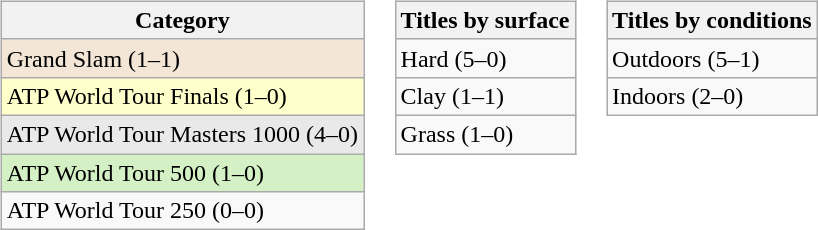<table>
<tr>
<td valign=top><br><table class=wikitable>
<tr>
<th>Category</th>
</tr>
<tr bgcolor=#F3E6D7>
<td>Grand Slam (1–1)</td>
</tr>
<tr bgcolor=ffffcc>
<td>ATP World Tour Finals (1–0)</td>
</tr>
<tr bgcolor=#E9E9E9>
<td>ATP World Tour Masters 1000 (4–0)</td>
</tr>
<tr bgcolor=#D4F1C5>
<td>ATP World Tour 500 (1–0)</td>
</tr>
<tr>
<td>ATP World Tour 250 (0–0)</td>
</tr>
</table>
</td>
<td valign=top><br><table class=wikitable>
<tr>
<th>Titles by surface</th>
</tr>
<tr>
<td>Hard (5–0)</td>
</tr>
<tr>
<td>Clay (1–1)</td>
</tr>
<tr>
<td>Grass (1–0)</td>
</tr>
</table>
</td>
<td valign=top><br><table class=wikitable>
<tr>
<th>Titles by conditions</th>
</tr>
<tr>
<td>Outdoors (5–1)</td>
</tr>
<tr>
<td>Indoors (2–0)</td>
</tr>
</table>
</td>
</tr>
</table>
